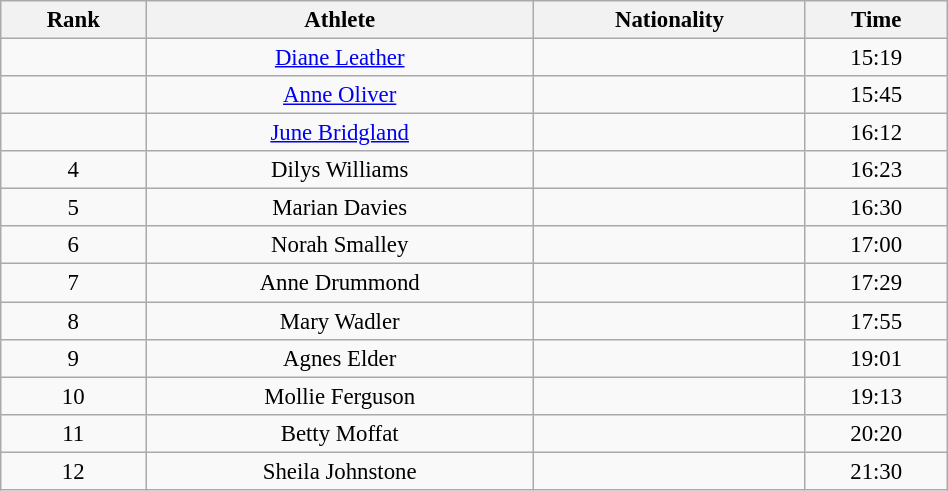<table class="wikitable sortable" style=" text-align:center; font-size:95%;" width="50%">
<tr>
<th>Rank</th>
<th>Athlete</th>
<th>Nationality</th>
<th>Time</th>
</tr>
<tr>
<td align=center></td>
<td><a href='#'>Diane Leather</a></td>
<td></td>
<td>15:19</td>
</tr>
<tr>
<td align=center></td>
<td><a href='#'>Anne Oliver</a></td>
<td></td>
<td>15:45</td>
</tr>
<tr>
<td align=center></td>
<td><a href='#'>June Bridgland</a></td>
<td></td>
<td>16:12</td>
</tr>
<tr>
<td align=center>4</td>
<td>Dilys Williams</td>
<td></td>
<td>16:23</td>
</tr>
<tr>
<td align=center>5</td>
<td>Marian Davies</td>
<td></td>
<td>16:30</td>
</tr>
<tr>
<td align=center>6</td>
<td>Norah Smalley</td>
<td></td>
<td>17:00</td>
</tr>
<tr>
<td align=center>7</td>
<td>Anne Drummond</td>
<td></td>
<td>17:29</td>
</tr>
<tr>
<td align=center>8</td>
<td>Mary Wadler</td>
<td></td>
<td>17:55</td>
</tr>
<tr>
<td align=center>9</td>
<td>Agnes Elder</td>
<td></td>
<td>19:01</td>
</tr>
<tr>
<td align=center>10</td>
<td>Mollie Ferguson</td>
<td></td>
<td>19:13</td>
</tr>
<tr>
<td align=center>11</td>
<td>Betty Moffat</td>
<td></td>
<td>20:20</td>
</tr>
<tr>
<td align=center>12</td>
<td>Sheila Johnstone</td>
<td></td>
<td>21:30</td>
</tr>
</table>
